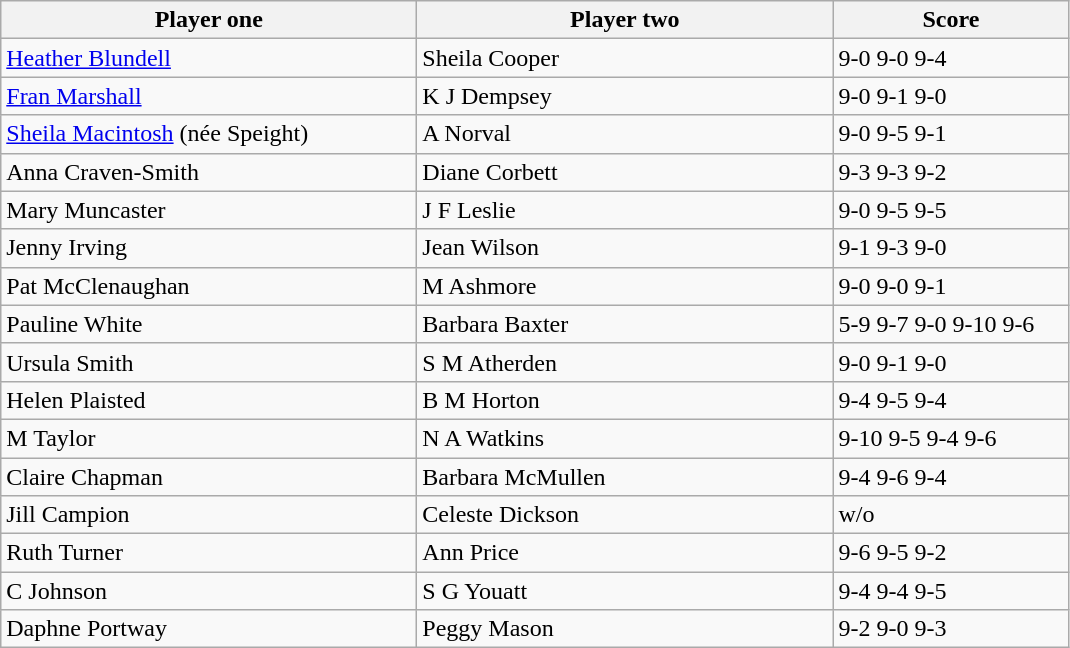<table class="wikitable">
<tr>
<th width=270>Player one</th>
<th width=270>Player two</th>
<th width=150>Score</th>
</tr>
<tr>
<td><a href='#'>Heather Blundell</a></td>
<td>Sheila Cooper</td>
<td>9-0 9-0 9-4</td>
</tr>
<tr>
<td><a href='#'>Fran Marshall</a></td>
<td>K J Dempsey</td>
<td>9-0 9-1 9-0</td>
</tr>
<tr>
<td><a href='#'>Sheila Macintosh</a> (née Speight)</td>
<td>A Norval</td>
<td>9-0 9-5 9-1</td>
</tr>
<tr>
<td>Anna Craven-Smith</td>
<td>Diane Corbett</td>
<td>9-3 9-3 9-2</td>
</tr>
<tr>
<td>Mary Muncaster</td>
<td>J F Leslie</td>
<td>9-0 9-5 9-5</td>
</tr>
<tr>
<td>Jenny Irving</td>
<td>Jean Wilson</td>
<td>9-1 9-3 9-0</td>
</tr>
<tr>
<td>Pat McClenaughan</td>
<td>M Ashmore</td>
<td>9-0 9-0 9-1</td>
</tr>
<tr>
<td>Pauline White</td>
<td>Barbara Baxter</td>
<td>5-9 9-7 9-0 9-10 9-6</td>
</tr>
<tr>
<td>Ursula Smith</td>
<td>S M Atherden</td>
<td>9-0 9-1 9-0</td>
</tr>
<tr>
<td>Helen Plaisted</td>
<td>B M Horton</td>
<td>9-4 9-5 9-4</td>
</tr>
<tr>
<td>M Taylor</td>
<td>N A Watkins</td>
<td>9-10 9-5 9-4 9-6</td>
</tr>
<tr>
<td>Claire Chapman</td>
<td>Barbara McMullen</td>
<td>9-4 9-6 9-4</td>
</tr>
<tr>
<td>Jill Campion</td>
<td>Celeste Dickson</td>
<td>w/o</td>
</tr>
<tr>
<td>Ruth Turner</td>
<td>Ann Price</td>
<td>9-6 9-5 9-2</td>
</tr>
<tr>
<td>C Johnson</td>
<td>S G Youatt</td>
<td>9-4 9-4 9-5</td>
</tr>
<tr>
<td>Daphne Portway</td>
<td>Peggy Mason</td>
<td>9-2 9-0 9-3</td>
</tr>
</table>
